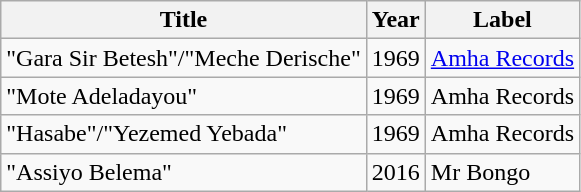<table class="wikitable">
<tr>
<th>Title</th>
<th>Year</th>
<th>Label</th>
</tr>
<tr>
<td>"Gara Sir Betesh"/"Meche Derische"</td>
<td>1969</td>
<td><a href='#'>Amha Records</a></td>
</tr>
<tr>
<td>"Mote Adeladayou"</td>
<td>1969</td>
<td>Amha Records</td>
</tr>
<tr>
<td>"Hasabe"/"Yezemed Yebada"</td>
<td>1969</td>
<td>Amha Records</td>
</tr>
<tr>
<td>"Assiyo Belema"</td>
<td>2016</td>
<td>Mr Bongo</td>
</tr>
</table>
